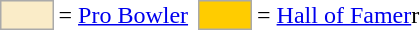<table>
<tr>
<td style="background-color:#faecc8; border:1px solid #aaaaaa; width:2em;"></td>
<td>= <a href='#'>Pro Bowler</a> </td>
<td></td>
<td style="background-color:#FFCC00; border:1px solid #aaaaaa; width:2em;"></td>
<td>= <a href='#'>Hall of Famer</a>r</td>
</tr>
</table>
